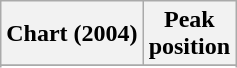<table class="wikitable sortable plainrowheaders" style="text-align:center">
<tr>
<th scope="col">Chart (2004)</th>
<th scope="col">Peak<br>position</th>
</tr>
<tr>
</tr>
<tr>
</tr>
<tr>
</tr>
<tr>
</tr>
<tr>
</tr>
<tr>
</tr>
</table>
